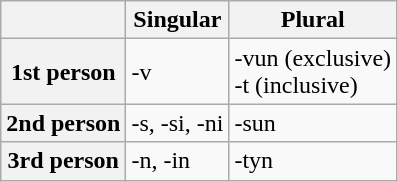<table class="wikitable">
<tr>
<th></th>
<th>Singular</th>
<th>Plural</th>
</tr>
<tr>
<th>1st person</th>
<td>-v</td>
<td>-vun (exclusive)<br>-t (inclusive)</td>
</tr>
<tr>
<th>2nd person</th>
<td>-s, -si, -ni</td>
<td>-sun</td>
</tr>
<tr>
<th>3rd person</th>
<td>-n, -in</td>
<td>-tyn</td>
</tr>
</table>
